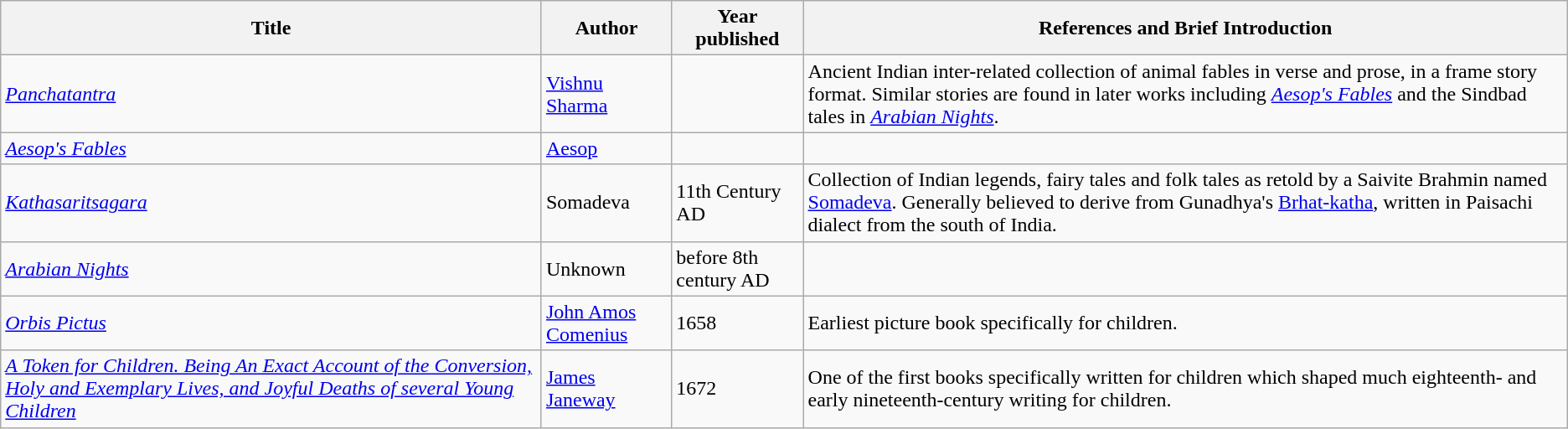<table class="wikitable sortable">
<tr>
<th>Title</th>
<th>Author</th>
<th>Year published</th>
<th>References and Brief Introduction</th>
</tr>
<tr>
<td><em><a href='#'>Panchatantra</a></em></td>
<td><a href='#'>Vishnu Sharma</a></td>
<td></td>
<td>Ancient Indian inter-related collection of animal fables in verse and prose, in a frame story format. Similar stories are found in later works including <em><a href='#'>Aesop's Fables</a></em> and the Sindbad tales in <em><a href='#'>Arabian Nights</a></em>.</td>
</tr>
<tr>
<td><em><a href='#'>Aesop's Fables</a></em></td>
<td><a href='#'>Aesop</a></td>
<td></td>
<td></td>
</tr>
<tr>
<td><em><a href='#'>Kathasaritsagara</a></em></td>
<td>Somadeva</td>
<td>11th Century AD</td>
<td>Collection of Indian legends, fairy tales and folk tales as retold by a Saivite Brahmin named <a href='#'>Somadeva</a>. Generally believed to derive from Gunadhya's <a href='#'>Brhat-katha</a>, written in Paisachi dialect from the south of India.</td>
</tr>
<tr>
<td><em><a href='#'>Arabian Nights</a></em></td>
<td>Unknown</td>
<td>before 8th century AD</td>
<td></td>
</tr>
<tr>
<td><em><a href='#'>Orbis Pictus</a></em></td>
<td><a href='#'>John Amos Comenius</a></td>
<td>1658</td>
<td>Earliest picture book specifically for children.</td>
</tr>
<tr>
<td><em><a href='#'>A Token for Children. Being An Exact Account of the Conversion, Holy and Exemplary Lives, and Joyful Deaths of several Young Children</a></em></td>
<td><a href='#'>James Janeway</a></td>
<td>1672</td>
<td>One of the first books specifically written for children which shaped much eighteenth- and early nineteenth-century writing for children.</td>
</tr>
</table>
